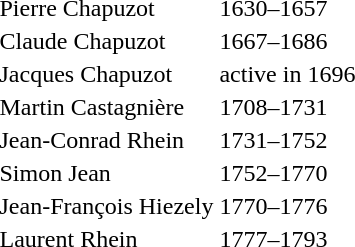<table>
<tr>
<td>Pierre Chapuzot</td>
<td>1630–1657</td>
</tr>
<tr>
<td>Claude Chapuzot</td>
<td>1667–1686</td>
</tr>
<tr>
<td>Jacques Chapuzot</td>
<td>active in 1696</td>
</tr>
<tr>
<td>Martin Castagnière</td>
<td>1708–1731</td>
</tr>
<tr>
<td>Jean-Conrad Rhein</td>
<td>1731–1752</td>
</tr>
<tr>
<td>Simon Jean</td>
<td>1752–1770</td>
</tr>
<tr>
<td>Jean-François Hiezely</td>
<td>1770–1776</td>
</tr>
<tr>
<td>Laurent Rhein</td>
<td>1777–1793</td>
</tr>
</table>
